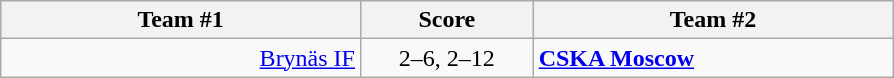<table class="wikitable" style="text-align: center;">
<tr>
<th width=25%>Team #1</th>
<th width=12%>Score</th>
<th width=25%>Team #2</th>
</tr>
<tr>
<td style="text-align: right;"><a href='#'>Brynäs IF</a> </td>
<td>2–6, 2–12</td>
<td style="text-align: left;"> <strong><a href='#'>CSKA Moscow</a></strong></td>
</tr>
</table>
